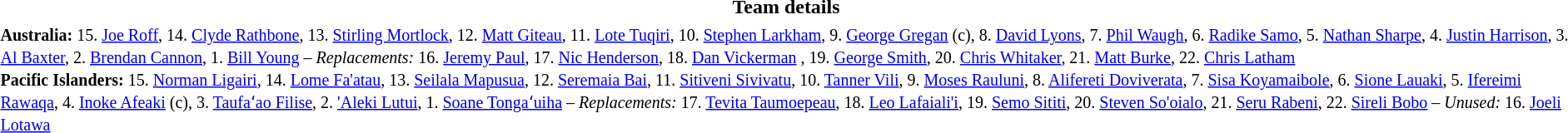<table border="0" width="100%" class="collapsible collapsed">
<tr>
<th>Team details</th>
</tr>
<tr>
<td><small><strong>Australia:</strong> 15. <a href='#'>Joe Roff</a>, 14. <a href='#'>Clyde Rathbone</a>, 13. <a href='#'>Stirling Mortlock</a>, 12. <a href='#'>Matt Giteau</a>, 11. <a href='#'>Lote Tuqiri</a>, 10. <a href='#'>Stephen Larkham</a>, 9. <a href='#'>George Gregan</a> (c), 8. <a href='#'>David Lyons</a>, 7. <a href='#'>Phil Waugh</a>, 6. <a href='#'>Radike Samo</a>, 5. <a href='#'>Nathan Sharpe</a>, 4. <a href='#'>Justin Harrison</a>, 3. <a href='#'>Al Baxter</a>, 2. <a href='#'>Brendan Cannon</a>, 1. <a href='#'>Bill Young</a> – <em>Replacements:</em> 16. <a href='#'>Jeremy Paul</a>, 17. <a href='#'>Nic Henderson</a>, 18. <a href='#'>Dan Vickerman</a> , 19. <a href='#'>George Smith</a>, 20. <a href='#'>Chris Whitaker</a>, 21. <a href='#'>Matt Burke</a>, 22. <a href='#'>Chris Latham</a> </small><br><small><strong>Pacific Islanders:</strong> 15. <a href='#'>Norman Ligairi</a>, 14. <a href='#'>Lome Fa'atau</a>, 13. <a href='#'>Seilala Mapusua</a>, 12. <a href='#'>Seremaia Bai</a>, 11. <a href='#'>Sitiveni Sivivatu</a>, 10. <a href='#'>Tanner Vili</a>, 9. <a href='#'>Moses Rauluni</a>, 8. <a href='#'>Alifereti Doviverata</a>, 7. <a href='#'>Sisa Koyamaibole</a>, 6. <a href='#'>Sione Lauaki</a>, 5. <a href='#'>Ifereimi Rawaqa</a>, 4. <a href='#'>Inoke Afeaki</a> (c), 3. <a href='#'>Taufaʻao Filise</a>, 2. <a href='#'>'Aleki Lutui</a>, 1. <a href='#'>Soane Tongaʻuiha</a> – <em>Replacements:</em> 17. <a href='#'>Tevita Taumoepeau</a>, 18. <a href='#'>Leo Lafaiali'i</a>, 19. <a href='#'>Semo Sititi</a>, 20. <a href='#'>Steven So'oialo</a>, 21. <a href='#'>Seru Rabeni</a>, 22. <a href='#'>Sireli Bobo</a> – <em>Unused:</em> 16. <a href='#'>Joeli Lotawa</a></small></td>
</tr>
</table>
